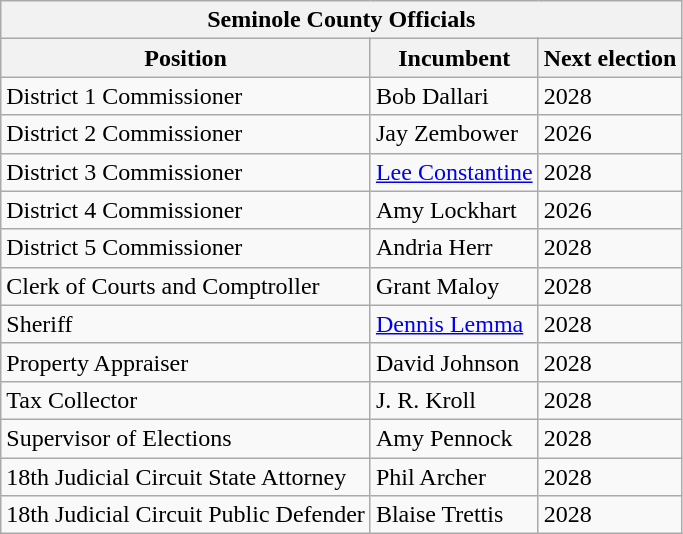<table class=wikitable>
<tr>
<th colspan = 3>Seminole County Officials</th>
</tr>
<tr>
<th>Position</th>
<th>Incumbent</th>
<th>Next election</th>
</tr>
<tr>
<td>District 1 Commissioner</td>
<td>Bob Dallari</td>
<td>2028</td>
</tr>
<tr>
<td>District 2 Commissioner</td>
<td>Jay Zembower</td>
<td>2026</td>
</tr>
<tr>
<td>District 3 Commissioner</td>
<td><a href='#'>Lee Constantine</a></td>
<td>2028</td>
</tr>
<tr>
<td>District 4 Commissioner</td>
<td>Amy Lockhart</td>
<td>2026</td>
</tr>
<tr>
<td>District 5 Commissioner</td>
<td>Andria Herr</td>
<td>2028</td>
</tr>
<tr>
<td>Clerk of Courts and Comptroller</td>
<td>Grant Maloy</td>
<td>2028</td>
</tr>
<tr>
<td>Sheriff</td>
<td><a href='#'>Dennis Lemma</a></td>
<td>2028</td>
</tr>
<tr>
<td>Property Appraiser</td>
<td>David Johnson</td>
<td>2028</td>
</tr>
<tr>
<td>Tax Collector</td>
<td>J. R. Kroll</td>
<td>2028</td>
</tr>
<tr>
<td>Supervisor of Elections</td>
<td>Amy Pennock</td>
<td>2028</td>
</tr>
<tr>
<td>18th Judicial Circuit State Attorney</td>
<td>Phil Archer</td>
<td>2028</td>
</tr>
<tr>
<td>18th Judicial Circuit Public Defender</td>
<td>Blaise Trettis</td>
<td>2028</td>
</tr>
</table>
